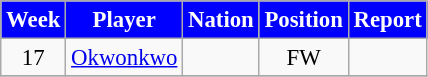<table class="wikitable" style="font-size: 95%; text-align: center;">
<tr>
<th style="background:#00f; color:white; text-align:center;">Week</th>
<th style="background:#00f; color:white; text-align:center;">Player</th>
<th style="background:#00f; color:white; text-align:center;">Nation</th>
<th style="background:#00f; color:white; text-align:center;">Position</th>
<th style="background:#00f; color:white; text-align:center;">Report</th>
</tr>
<tr>
<td>17</td>
<td style="text-align:left;"><a href='#'>Okwonkwo</a></td>
<td style="text-align:left;"></td>
<td>FW</td>
<td></td>
</tr>
<tr>
</tr>
</table>
